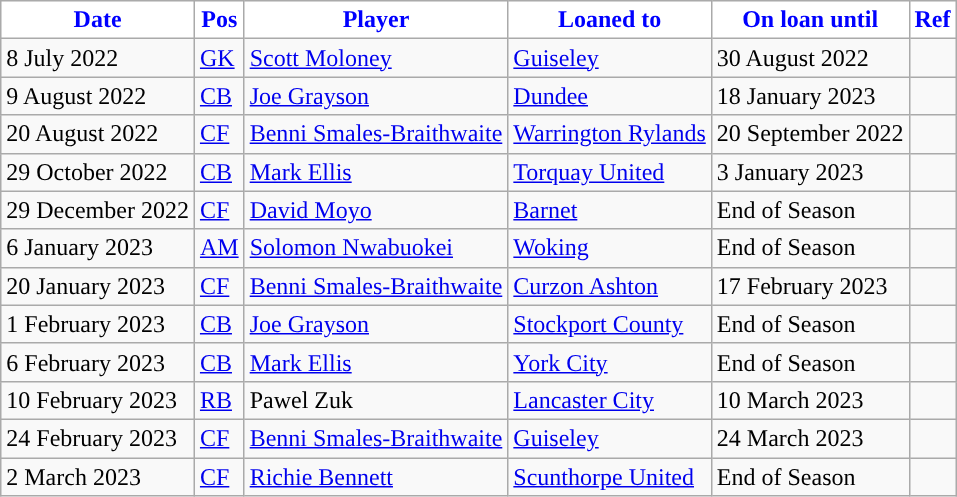<table class="wikitable plainrowheaders sortable">
<tr>
<th style="background:#FFFFFF; color:#0000FF; ">Date</th>
<th style="background:#FFFFFF; color:#0000ff; ">Pos</th>
<th style="background:#FFFFFF; color:#0000ff; ">Player</th>
<th style="background:#FFFFFF; color:#0000ff; ">Loaned to</th>
<th style="background:#FFFFFF; color:#0000ff; ">On loan until</th>
<th style="background:#FFFFFF; color:#0000ff; ">Ref</th>
</tr>
<tr>
<td>8 July 2022</td>
<td><a href='#'>GK</a></td>
<td> <a href='#'>Scott Moloney</a></td>
<td> <a href='#'>Guiseley</a></td>
<td>30 August 2022</td>
<td></td>
</tr>
<tr>
<td>9 August 2022</td>
<td><a href='#'>CB</a></td>
<td> <a href='#'>Joe Grayson</a></td>
<td> <a href='#'>Dundee</a></td>
<td>18 January 2023</td>
<td></td>
</tr>
<tr>
<td>20 August 2022</td>
<td><a href='#'>CF</a></td>
<td> <a href='#'>Benni Smales-Braithwaite</a></td>
<td> <a href='#'>Warrington Rylands</a></td>
<td>20 September 2022</td>
<td></td>
</tr>
<tr>
<td>29 October 2022</td>
<td><a href='#'>CB</a></td>
<td> <a href='#'>Mark Ellis</a></td>
<td> <a href='#'>Torquay United</a></td>
<td>3 January 2023</td>
<td></td>
</tr>
<tr>
<td>29 December 2022</td>
<td><a href='#'>CF</a></td>
<td> <a href='#'>David Moyo</a></td>
<td> <a href='#'>Barnet</a></td>
<td>End of Season</td>
<td></td>
</tr>
<tr>
<td>6 January 2023</td>
<td><a href='#'>AM</a></td>
<td> <a href='#'>Solomon Nwabuokei</a></td>
<td> <a href='#'>Woking</a></td>
<td>End of Season</td>
<td></td>
</tr>
<tr>
<td>20 January 2023</td>
<td><a href='#'>CF</a></td>
<td> <a href='#'>Benni Smales-Braithwaite</a></td>
<td> <a href='#'>Curzon Ashton</a></td>
<td>17 February 2023</td>
<td></td>
</tr>
<tr>
<td>1 February 2023</td>
<td><a href='#'>CB</a></td>
<td> <a href='#'>Joe Grayson</a></td>
<td> <a href='#'>Stockport County</a></td>
<td>End of Season</td>
<td></td>
</tr>
<tr>
<td>6 February 2023</td>
<td><a href='#'>CB</a></td>
<td> <a href='#'>Mark Ellis</a></td>
<td> <a href='#'>York City</a></td>
<td>End of Season</td>
<td></td>
</tr>
<tr>
<td>10 February 2023</td>
<td><a href='#'>RB</a></td>
<td> Pawel Zuk</td>
<td> <a href='#'>Lancaster City</a></td>
<td>10 March 2023</td>
<td></td>
</tr>
<tr>
<td>24 February 2023</td>
<td><a href='#'>CF</a></td>
<td> <a href='#'>Benni Smales-Braithwaite</a></td>
<td> <a href='#'>Guiseley</a></td>
<td>24 March 2023</td>
<td></td>
</tr>
<tr>
<td>2 March 2023</td>
<td><a href='#'>CF</a></td>
<td> <a href='#'>Richie Bennett</a></td>
<td> <a href='#'>Scunthorpe United</a></td>
<td>End of Season</td>
<td></td>
</tr>
</table>
